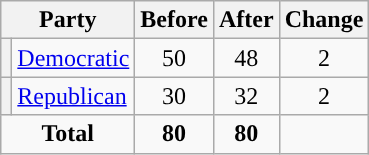<table class="wikitable" style="text-align:center;">
<tr>
<th colspan="2">Party</th>
<th>Before</th>
<th>After</th>
<th>Change</th>
</tr>
<tr>
<th style="background-color:"></th>
<td style="text-align:left;"><a href='#'>Democratic</a></td>
<td>50</td>
<td>48</td>
<td> 2</td>
</tr>
<tr>
<th style="background-color:"></th>
<td style="text-align:left;"><a href='#'>Republican</a></td>
<td>30</td>
<td>32</td>
<td> 2</td>
</tr>
<tr>
<td colspan="2"><strong>Total</strong></td>
<td><strong>80</strong></td>
<td><strong>80</strong></td>
<td></td>
</tr>
</table>
